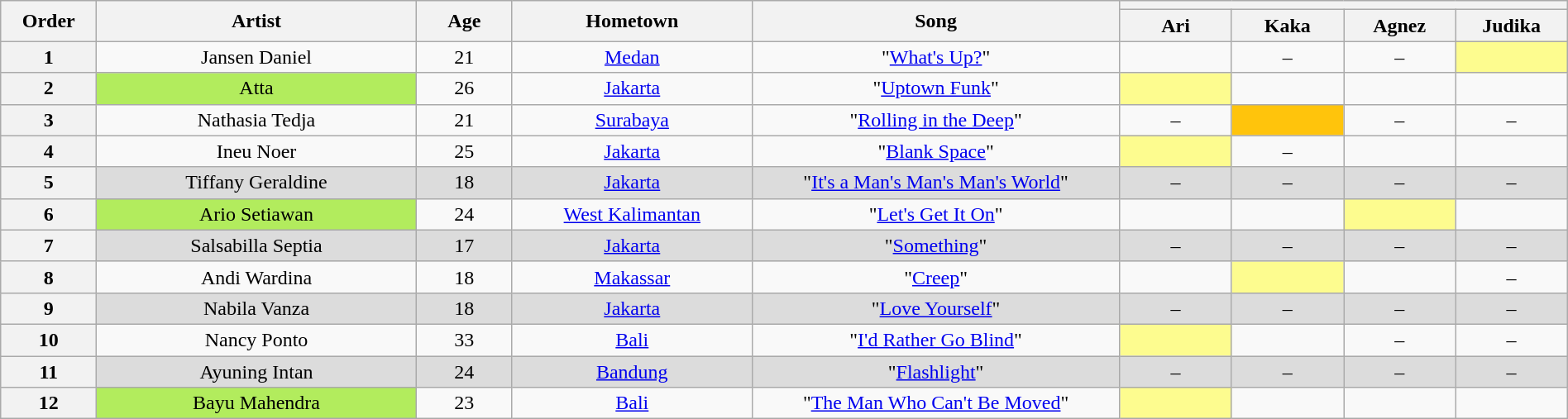<table class="wikitable" style="text-align:center; width:100%;">
<tr>
<th scope="col" rowspan="2" width="06%">Order</th>
<th scope="col" rowspan="2" width="20%">Artist</th>
<th scope="col" rowspan="2" width="06%">Age</th>
<th scope="col" rowspan="2" width="15%">Hometown</th>
<th scope="col" rowspan="2" width="23%">Song</th>
<th scope="col" colspan="4" width="28%"></th>
</tr>
<tr>
<th style="width:07%;">Ari</th>
<th style="width:07%;">Kaka</th>
<th style="width:07%;">Agnez</th>
<th style="width:07%;">Judika</th>
</tr>
<tr>
<th>1</th>
<td>Jansen Daniel</td>
<td>21</td>
<td><a href='#'>Medan</a></td>
<td>"<a href='#'>What's Up?</a>"</td>
<td><strong></strong></td>
<td>–</td>
<td>–</td>
<td style="background:#fdfc8f;"><strong></strong></td>
</tr>
<tr>
<th>2</th>
<td style="background:#B2EC5D">Atta</td>
<td>26</td>
<td><a href='#'>Jakarta</a></td>
<td>"<a href='#'>Uptown Funk</a>"</td>
<td style="background:#fdfc8f;"><strong></strong></td>
<td><strong></strong></td>
<td><strong></strong></td>
<td><strong></strong></td>
</tr>
<tr>
<th>3</th>
<td>Nathasia Tedja</td>
<td>21</td>
<td><a href='#'>Surabaya</a></td>
<td>"<a href='#'>Rolling in the Deep</a>"</td>
<td>–</td>
<td style="background:#FFC40C;"><strong></strong></td>
<td>–</td>
<td>–</td>
</tr>
<tr>
<th>4</th>
<td>Ineu Noer</td>
<td>25</td>
<td><a href='#'>Jakarta</a></td>
<td>"<a href='#'>Blank Space</a>"</td>
<td style="background:#fdfc8f;"><strong></strong></td>
<td>–</td>
<td><strong></strong></td>
<td><strong></strong></td>
</tr>
<tr>
<th>5</th>
<td style="background:#DCDCDC;">Tiffany Geraldine</td>
<td style="background:#DCDCDC;">18</td>
<td style="background:#DCDCDC;"><a href='#'>Jakarta</a></td>
<td style="background:#DCDCDC;">"<a href='#'>It's a Man's Man's Man's World</a>"</td>
<td style="background:#DCDCDC;">–</td>
<td style="background:#DCDCDC;">–</td>
<td style="background:#DCDCDC;">–</td>
<td style="background:#DCDCDC;">–</td>
</tr>
<tr>
<th>6</th>
<td style="background:#B2EC5D">Ario Setiawan</td>
<td>24</td>
<td><a href='#'>West Kalimantan</a></td>
<td>"<a href='#'>Let's Get It On</a>"</td>
<td><strong></strong></td>
<td><strong></strong></td>
<td style="background:#fdfc8f;"><strong></strong></td>
<td><strong></strong></td>
</tr>
<tr>
<th>7</th>
<td style="background:#DCDCDC;">Salsabilla Septia</td>
<td style="background:#DCDCDC;">17</td>
<td style="background:#DCDCDC;"><a href='#'>Jakarta</a></td>
<td style="background:#DCDCDC;">"<a href='#'>Something</a>"</td>
<td style="background:#DCDCDC;">–</td>
<td style="background:#DCDCDC;">–</td>
<td style="background:#DCDCDC;">–</td>
<td style="background:#DCDCDC;">–</td>
</tr>
<tr>
<th>8</th>
<td>Andi Wardina</td>
<td>18</td>
<td><a href='#'>Makassar</a></td>
<td>"<a href='#'>Creep</a>"</td>
<td><strong></strong></td>
<td style="background:#fdfc8f;"><strong></strong></td>
<td><strong></strong></td>
<td>–</td>
</tr>
<tr>
<th>9</th>
<td style="background:#DCDCDC;">Nabila Vanza</td>
<td style="background:#DCDCDC;">18</td>
<td style="background:#DCDCDC;"><a href='#'>Jakarta</a></td>
<td style="background:#DCDCDC;">"<a href='#'>Love Yourself</a>"</td>
<td style="background:#DCDCDC;">–</td>
<td style="background:#DCDCDC;">–</td>
<td style="background:#DCDCDC;">–</td>
<td style="background:#DCDCDC;">–</td>
</tr>
<tr>
<th>10</th>
<td>Nancy Ponto</td>
<td>33</td>
<td><a href='#'>Bali</a></td>
<td>"<a href='#'>I'd Rather Go Blind</a>"</td>
<td style="background:#fdfc8f;"><strong></strong></td>
<td><strong></strong></td>
<td>–</td>
<td>–</td>
</tr>
<tr>
<th>11</th>
<td style="background:#DCDCDC;">Ayuning Intan</td>
<td style="background:#DCDCDC;">24</td>
<td style="background:#DCDCDC;"><a href='#'>Bandung</a></td>
<td style="background:#DCDCDC;">"<a href='#'>Flashlight</a>"</td>
<td style="background:#DCDCDC;">–</td>
<td style="background:#DCDCDC;">–</td>
<td style="background:#DCDCDC;">–</td>
<td style="background:#DCDCDC;">–</td>
</tr>
<tr>
<th>12</th>
<td style="background:#B2EC5D">Bayu Mahendra</td>
<td>23</td>
<td><a href='#'>Bali</a></td>
<td>"<a href='#'>The Man Who Can't Be Moved</a>"</td>
<td style="background:#fdfc8f;"><strong></strong></td>
<td><strong></strong></td>
<td><strong></strong></td>
<td><strong></strong></td>
</tr>
</table>
